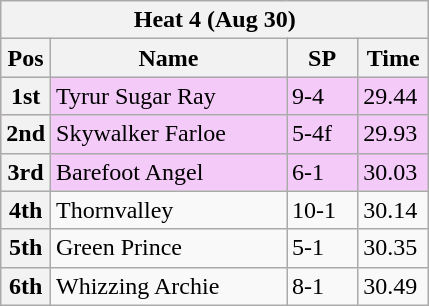<table class="wikitable">
<tr>
<th colspan="6">Heat 4 (Aug 30)</th>
</tr>
<tr>
<th width=20>Pos</th>
<th width=150>Name</th>
<th width=40>SP</th>
<th width=40>Time</th>
</tr>
<tr style="background: #f4caf9;">
<th>1st</th>
<td>Tyrur Sugar Ray</td>
<td>9-4</td>
<td>29.44</td>
</tr>
<tr style="background: #f4caf9;">
<th>2nd</th>
<td>Skywalker Farloe</td>
<td>5-4f</td>
<td>29.93</td>
</tr>
<tr style="background: #f4caf9;">
<th>3rd</th>
<td>Barefoot Angel</td>
<td>6-1</td>
<td>30.03</td>
</tr>
<tr>
<th>4th</th>
<td>Thornvalley</td>
<td>10-1</td>
<td>30.14</td>
</tr>
<tr>
<th>5th</th>
<td>Green Prince</td>
<td>5-1</td>
<td>30.35</td>
</tr>
<tr>
<th>6th</th>
<td>Whizzing Archie</td>
<td>8-1</td>
<td>30.49</td>
</tr>
</table>
